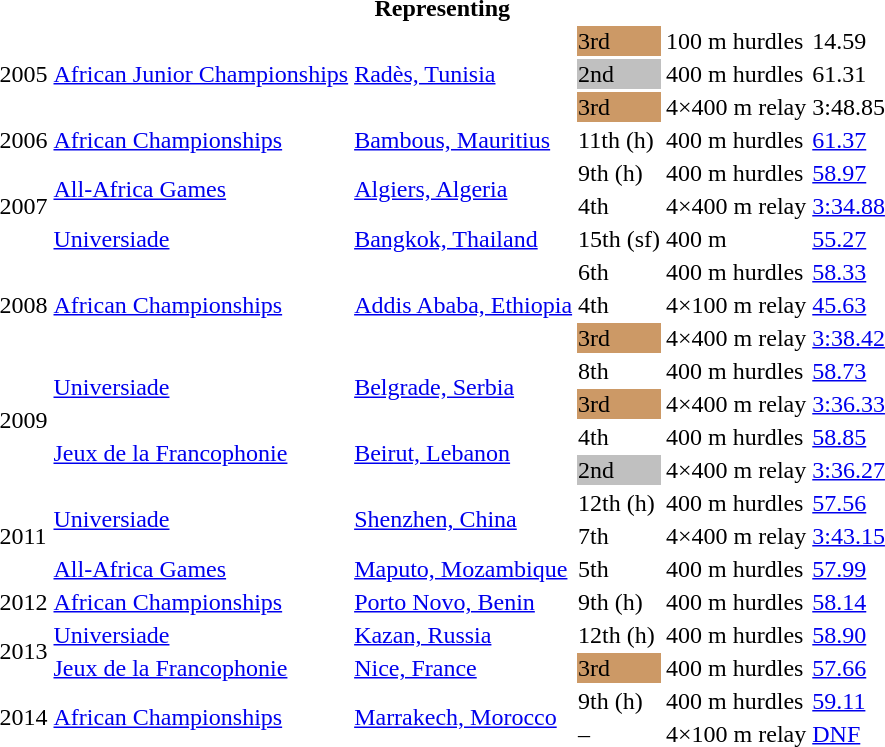<table>
<tr>
<th colspan="6">Representing </th>
</tr>
<tr>
<td rowspan=3>2005</td>
<td rowspan=3><a href='#'>African Junior Championships</a></td>
<td rowspan=3><a href='#'>Radès, Tunisia</a></td>
<td bgcolor=cc9966>3rd</td>
<td>100 m hurdles</td>
<td>14.59</td>
</tr>
<tr>
<td bgcolor=silver>2nd</td>
<td>400 m hurdles</td>
<td>61.31</td>
</tr>
<tr>
<td bgcolor=cc9966>3rd</td>
<td>4×400 m relay</td>
<td>3:48.85</td>
</tr>
<tr>
<td>2006</td>
<td><a href='#'>African Championships</a></td>
<td><a href='#'>Bambous, Mauritius</a></td>
<td>11th (h)</td>
<td>400 m hurdles</td>
<td><a href='#'>61.37</a></td>
</tr>
<tr>
<td rowspan=3>2007</td>
<td rowspan=2><a href='#'>All-Africa Games</a></td>
<td rowspan=2><a href='#'>Algiers, Algeria</a></td>
<td>9th (h)</td>
<td>400 m hurdles</td>
<td><a href='#'>58.97</a></td>
</tr>
<tr>
<td>4th</td>
<td>4×400 m relay</td>
<td><a href='#'>3:34.88</a></td>
</tr>
<tr>
<td><a href='#'>Universiade</a></td>
<td><a href='#'>Bangkok, Thailand</a></td>
<td>15th (sf)</td>
<td>400 m</td>
<td><a href='#'>55.27</a></td>
</tr>
<tr>
<td rowspan=3>2008</td>
<td rowspan=3><a href='#'>African Championships</a></td>
<td rowspan=3><a href='#'>Addis Ababa, Ethiopia</a></td>
<td>6th</td>
<td>400 m hurdles</td>
<td><a href='#'>58.33</a></td>
</tr>
<tr>
<td>4th</td>
<td>4×100 m relay</td>
<td><a href='#'>45.63</a></td>
</tr>
<tr>
<td bgcolor=cc9966>3rd</td>
<td>4×400 m relay</td>
<td><a href='#'>3:38.42</a></td>
</tr>
<tr>
<td rowspan=4>2009</td>
<td rowspan=2><a href='#'>Universiade</a></td>
<td rowspan=2><a href='#'>Belgrade, Serbia</a></td>
<td>8th</td>
<td>400 m hurdles</td>
<td><a href='#'>58.73</a></td>
</tr>
<tr>
<td bgcolor=cc9966>3rd</td>
<td>4×400 m relay</td>
<td><a href='#'>3:36.33</a></td>
</tr>
<tr>
<td rowspan=2><a href='#'>Jeux de la Francophonie</a></td>
<td rowspan=2><a href='#'>Beirut, Lebanon</a></td>
<td>4th</td>
<td>400 m hurdles</td>
<td><a href='#'>58.85</a></td>
</tr>
<tr>
<td bgcolor=silver>2nd</td>
<td>4×400 m relay</td>
<td><a href='#'>3:36.27</a></td>
</tr>
<tr>
<td rowspan=3>2011</td>
<td rowspan=2><a href='#'>Universiade</a></td>
<td rowspan=2><a href='#'>Shenzhen, China</a></td>
<td>12th (h)</td>
<td>400 m hurdles</td>
<td><a href='#'>57.56</a></td>
</tr>
<tr>
<td>7th</td>
<td>4×400 m relay</td>
<td><a href='#'>3:43.15</a></td>
</tr>
<tr>
<td><a href='#'>All-Africa Games</a></td>
<td><a href='#'>Maputo, Mozambique</a></td>
<td>5th</td>
<td>400 m hurdles</td>
<td><a href='#'>57.99</a></td>
</tr>
<tr>
<td>2012</td>
<td><a href='#'>African Championships</a></td>
<td><a href='#'>Porto Novo, Benin</a></td>
<td>9th (h)</td>
<td>400 m hurdles</td>
<td><a href='#'>58.14</a></td>
</tr>
<tr>
<td rowspan=2>2013</td>
<td><a href='#'>Universiade</a></td>
<td><a href='#'>Kazan, Russia</a></td>
<td>12th (h)</td>
<td>400 m hurdles</td>
<td><a href='#'>58.90</a></td>
</tr>
<tr>
<td><a href='#'>Jeux de la Francophonie</a></td>
<td><a href='#'>Nice, France</a></td>
<td bgcolor=cc9966>3rd</td>
<td>400 m hurdles</td>
<td><a href='#'>57.66</a></td>
</tr>
<tr>
<td rowspan=2>2014</td>
<td rowspan=2><a href='#'>African Championships</a></td>
<td rowspan=2><a href='#'>Marrakech, Morocco</a></td>
<td>9th (h)</td>
<td>400 m hurdles</td>
<td><a href='#'>59.11</a></td>
</tr>
<tr>
<td>–</td>
<td>4×100 m relay</td>
<td><a href='#'>DNF</a></td>
</tr>
</table>
